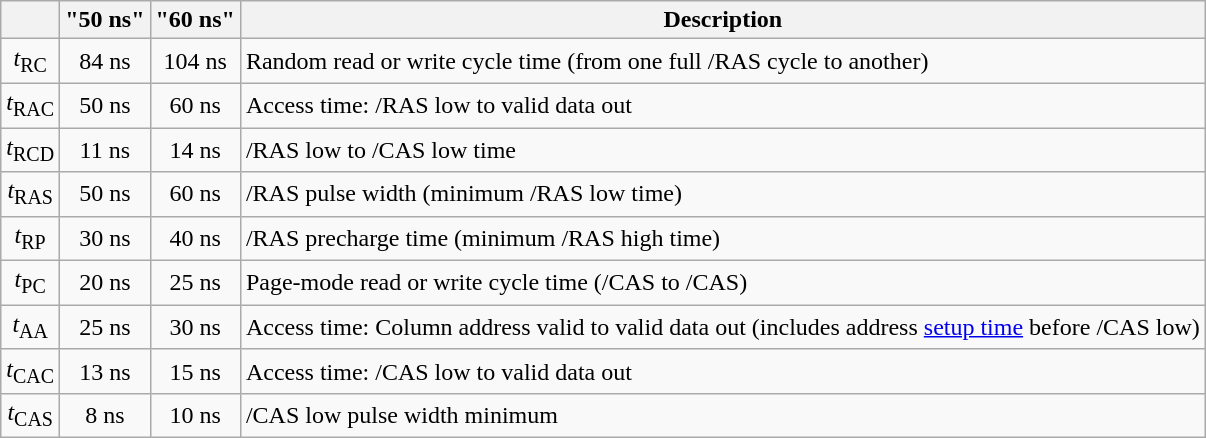<table class="wikitable" style="text-align:center;">
<tr>
<th></th>
<th>"50 ns"</th>
<th>"60 ns"</th>
<th>Description</th>
</tr>
<tr>
<td><em>t</em><sub>RC</sub></td>
<td>84 ns</td>
<td>104 ns</td>
<td align=left>Random read or write cycle time (from one full /RAS cycle to another)</td>
</tr>
<tr>
<td><em>t</em><sub>RAC</sub></td>
<td>50 ns</td>
<td>60 ns</td>
<td align=left>Access time: /RAS low to valid data out</td>
</tr>
<tr>
<td><em>t</em><sub>RCD</sub></td>
<td>11 ns</td>
<td>14 ns</td>
<td align=left>/RAS low to /CAS low time</td>
</tr>
<tr>
<td><em>t</em><sub>RAS</sub></td>
<td>50 ns</td>
<td>60 ns</td>
<td align=left>/RAS pulse width (minimum /RAS low time)</td>
</tr>
<tr>
<td><em>t</em><sub>RP</sub></td>
<td>30 ns</td>
<td>40 ns</td>
<td align=left>/RAS precharge time (minimum /RAS high time)</td>
</tr>
<tr>
<td><em>t</em><sub>PC</sub></td>
<td>20 ns</td>
<td>25 ns</td>
<td align=left>Page-mode read or write cycle time (/CAS to /CAS)</td>
</tr>
<tr>
<td><em>t</em><sub>AA</sub></td>
<td>25 ns</td>
<td>30 ns</td>
<td align=left>Access time: Column address valid to valid data out (includes address <a href='#'>setup time</a> before /CAS low)</td>
</tr>
<tr>
<td><em>t</em><sub>CAC</sub></td>
<td>13 ns</td>
<td>15 ns</td>
<td align=left>Access time: /CAS low to valid data out</td>
</tr>
<tr>
<td><em>t</em><sub>CAS</sub></td>
<td>8 ns</td>
<td>10 ns</td>
<td align=left>/CAS low pulse width minimum</td>
</tr>
</table>
